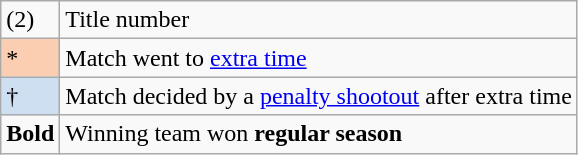<table class="wikitable">
<tr>
<td>(2)</td>
<td>Title number</td>
</tr>
<tr>
<td style="background-color:#FBCEB1">*</td>
<td>Match went to <a href='#'>extra time</a></td>
</tr>
<tr>
<td style="background-color:#cedff2">†</td>
<td>Match decided by a <a href='#'>penalty shootout</a> after extra time</td>
</tr>
<tr>
<td><strong>Bold</strong></td>
<td>Winning team won <strong>regular season</strong></td>
</tr>
</table>
